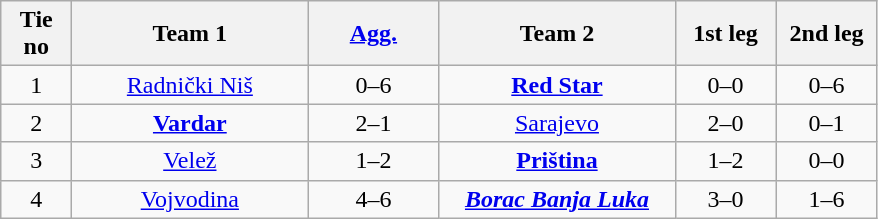<table class="wikitable" style="text-align: center">
<tr>
<th width=40>Tie no</th>
<th width=150>Team 1</th>
<th width=80><a href='#'>Agg.</a></th>
<th width=150>Team 2</th>
<th width=60>1st leg</th>
<th width=60>2nd leg</th>
</tr>
<tr>
<td>1</td>
<td><a href='#'>Radnički Niš</a></td>
<td>0–6</td>
<td><strong><a href='#'>Red Star</a></strong></td>
<td>0–0</td>
<td>0–6</td>
</tr>
<tr>
<td>2</td>
<td><strong><a href='#'>Vardar</a></strong></td>
<td>2–1</td>
<td><a href='#'>Sarajevo</a></td>
<td>2–0</td>
<td>0–1</td>
</tr>
<tr>
<td>3</td>
<td><a href='#'>Velež</a></td>
<td>1–2</td>
<td><strong><a href='#'>Priština</a></strong></td>
<td>1–2</td>
<td>0–0</td>
</tr>
<tr>
<td>4</td>
<td><a href='#'>Vojvodina</a></td>
<td>4–6</td>
<td><strong><em><a href='#'>Borac Banja Luka</a></em></strong></td>
<td>3–0</td>
<td>1–6</td>
</tr>
</table>
